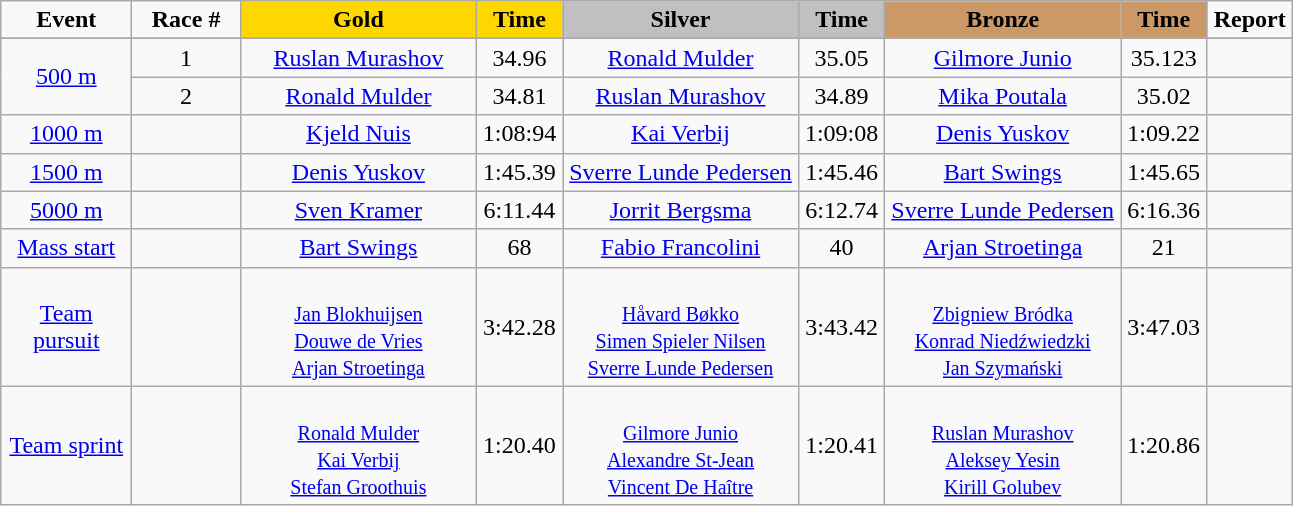<table class="wikitable">
<tr>
<td width="80" align="center"><strong>Event</strong></td>
<td width="65" align="center"><strong>Race #</strong></td>
<td width="150" bgcolor="gold" align="center"><strong>Gold</strong></td>
<td width="50" bgcolor="gold" align="center"><strong>Time</strong></td>
<td width="150" bgcolor="silver" align="center"><strong>Silver</strong></td>
<td width="50" bgcolor="silver" align="center"><strong>Time</strong></td>
<td width="150" bgcolor="#CC9966" align="center"><strong>Bronze</strong></td>
<td width="50" bgcolor="#CC9966" align="center"><strong>Time</strong></td>
<td width="50" align="center"><strong>Report</strong></td>
</tr>
<tr bgcolor="#cccccc">
</tr>
<tr>
<td rowspan=2 align="center"><a href='#'>500 m</a></td>
<td align="center">1</td>
<td align="center"><a href='#'>Ruslan Murashov</a><br><small></small></td>
<td align="center">34.96</td>
<td align="center"><a href='#'>Ronald Mulder</a><br><small></small></td>
<td align="center">35.05</td>
<td align="center"><a href='#'>Gilmore Junio</a><br><small></small></td>
<td align="center">35.123</td>
<td align="center"></td>
</tr>
<tr>
<td align="center">2</td>
<td align="center"><a href='#'>Ronald Mulder</a><br><small></small></td>
<td align="center">34.81</td>
<td align="center"><a href='#'>Ruslan Murashov</a><br><small></small></td>
<td align="center">34.89</td>
<td align="center"><a href='#'>Mika Poutala</a><br><small></small></td>
<td align="center">35.02</td>
<td align="center"></td>
</tr>
<tr>
<td align="center"><a href='#'>1000 m</a></td>
<td align="center"></td>
<td align="center"><a href='#'>Kjeld Nuis</a><br><small></small></td>
<td align="center">1:08:94</td>
<td align="center"><a href='#'>Kai Verbij</a><br><small></small></td>
<td align="center">1:09:08</td>
<td align="center"><a href='#'>Denis Yuskov</a><br><small></small></td>
<td align="center">1:09.22</td>
<td align="center"></td>
</tr>
<tr>
<td align="center"><a href='#'>1500 m</a></td>
<td align="center"></td>
<td align="center"><a href='#'>Denis Yuskov</a><br><small></small></td>
<td align="center">1:45.39</td>
<td align="center"><a href='#'>Sverre Lunde Pedersen</a><br><small></small></td>
<td align="center">1:45.46</td>
<td align="center"><a href='#'>Bart Swings</a><br><small></small></td>
<td align="center">1:45.65</td>
<td align="center"></td>
</tr>
<tr>
<td align="center"><a href='#'>5000 m</a></td>
<td align="center"></td>
<td align="center"><a href='#'>Sven Kramer</a><br><small></small></td>
<td align="center">6:11.44</td>
<td align="center"><a href='#'>Jorrit Bergsma</a><br><small></small></td>
<td align="center">6:12.74</td>
<td align="center"><a href='#'>Sverre Lunde Pedersen</a><br><small></small></td>
<td align="center">6:16.36</td>
<td align="center"></td>
</tr>
<tr>
<td align="center"><a href='#'>Mass start</a></td>
<td align="center"></td>
<td align="center"><a href='#'>Bart Swings</a><br><small></small></td>
<td align="center">68 </td>
<td align="center"><a href='#'>Fabio Francolini</a><br><small></small></td>
<td align="center">40 </td>
<td align="center"><a href='#'>Arjan Stroetinga</a><br><small></small></td>
<td align="center">21 </td>
<td align="center"></td>
</tr>
<tr>
<td align="center"><a href='#'>Team pursuit</a></td>
<td align="center"></td>
<td align="center"><br><small><a href='#'>Jan Blokhuijsen</a><br><a href='#'>Douwe de Vries</a><br><a href='#'>Arjan Stroetinga</a></small></td>
<td align="center">3:42.28</td>
<td align="center"><br><small><a href='#'>Håvard Bøkko</a><br><a href='#'>Simen Spieler Nilsen</a><br><a href='#'>Sverre Lunde Pedersen</a></small></td>
<td align="center">3:43.42</td>
<td align="center"><br><small><a href='#'>Zbigniew Bródka</a><br><a href='#'>Konrad Niedźwiedzki</a><br><a href='#'>Jan Szymański</a></small></td>
<td align="center">3:47.03</td>
<td align="center"></td>
</tr>
<tr>
<td align="center"><a href='#'>Team sprint</a></td>
<td align="center"></td>
<td align="center"><br><small><a href='#'>Ronald Mulder</a><br><a href='#'>Kai Verbij</a><br><a href='#'>Stefan Groothuis</a></small></td>
<td align="center">1:20.40</td>
<td align="center"><br><small><a href='#'>Gilmore Junio</a><br><a href='#'>Alexandre St-Jean</a><br><a href='#'>Vincent De Haître</a></small></td>
<td align="center">1:20.41</td>
<td align="center"><br><small><a href='#'>Ruslan Murashov</a><br><a href='#'>Aleksey Yesin</a><br><a href='#'>Kirill Golubev</a></small></td>
<td align="center">1:20.86</td>
<td align="center"></td>
</tr>
</table>
